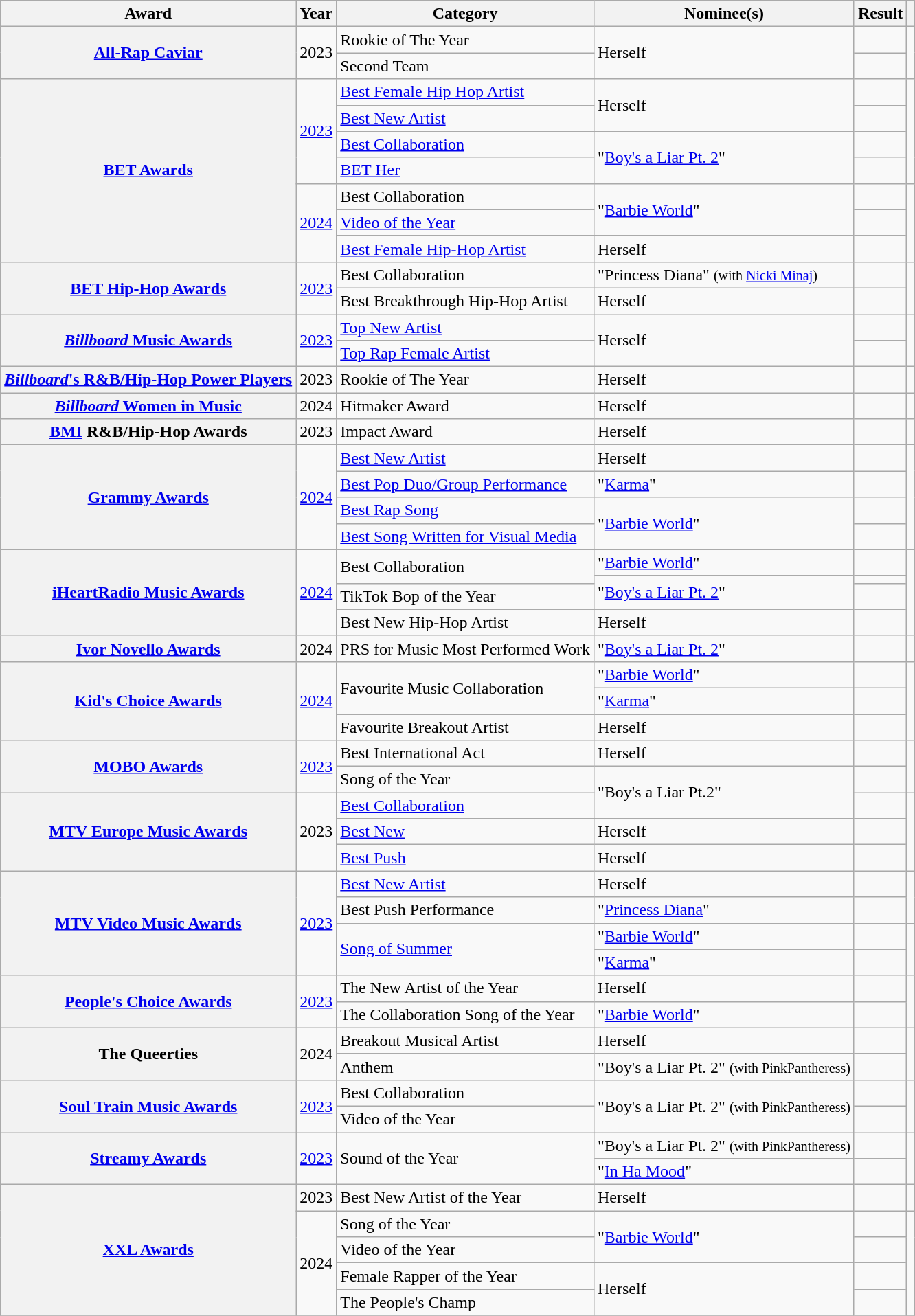<table class="wikitable sortable plainrowheaders">
<tr>
<th scope="col">Award</th>
<th scope="col">Year</th>
<th scope="col">Category</th>
<th scope="col">Nominee(s)</th>
<th scope="col">Result</th>
<th scope="col" class="unsortable"></th>
</tr>
<tr>
<th rowspan="2" scope="row"><a href='#'>All-Rap Caviar</a></th>
<td rowspan="2">2023</td>
<td>Rookie of The Year</td>
<td rowspan="2">Herself</td>
<td></td>
<td rowspan="2"></td>
</tr>
<tr>
<td>Second Team</td>
<td></td>
</tr>
<tr>
<th scope="row" rowspan="7"><a href='#'>BET Awards</a></th>
<td rowspan="4"><a href='#'>2023</a></td>
<td><a href='#'>Best Female Hip Hop Artist</a></td>
<td rowspan="2">Herself</td>
<td></td>
<td rowspan="4"></td>
</tr>
<tr>
<td><a href='#'>Best New Artist</a></td>
<td></td>
</tr>
<tr>
<td><a href='#'>Best Collaboration</a></td>
<td rowspan="2">"<a href='#'>Boy's a Liar Pt. 2</a>" </td>
<td></td>
</tr>
<tr>
<td><a href='#'>BET Her</a></td>
<td></td>
</tr>
<tr>
<td rowspan="3"><a href='#'>2024</a></td>
<td>Best Collaboration</td>
<td rowspan="2">"<a href='#'>Barbie World</a>" </td>
<td></td>
<td rowspan="3"></td>
</tr>
<tr>
<td><a href='#'>Video of the Year</a></td>
<td></td>
</tr>
<tr>
<td><a href='#'>Best Female Hip-Hop Artist</a></td>
<td>Herself</td>
<td></td>
</tr>
<tr>
<th scope="row" rowspan="2"><a href='#'>BET Hip-Hop Awards</a></th>
<td rowspan="2"><a href='#'>2023</a></td>
<td>Best Collaboration</td>
<td>"Princess Diana" <small>(with <a href='#'>Nicki Minaj</a>)</small></td>
<td></td>
<td rowspan="2"></td>
</tr>
<tr>
<td>Best Breakthrough Hip-Hop Artist</td>
<td>Herself</td>
<td></td>
</tr>
<tr>
<th scope="row" rowspan="2"><a href='#'><em>Billboard</em> Music Awards</a></th>
<td rowspan="2"><a href='#'>2023</a></td>
<td><a href='#'>Top New Artist</a></td>
<td rowspan="2">Herself</td>
<td></td>
<td rowspan="2"></td>
</tr>
<tr>
<td><a href='#'>Top Rap Female Artist</a></td>
<td></td>
</tr>
<tr>
<th rowspan="1" scope="row"><a href='#'><em>Billboard</em>'s R&B/Hip-Hop Power Players</a></th>
<td>2023</td>
<td>Rookie of The Year</td>
<td>Herself</td>
<td></td>
<td></td>
</tr>
<tr>
<th scope="row"><a href='#'><em>Billboard</em> Women in Music</a></th>
<td>2024</td>
<td>Hitmaker Award</td>
<td>Herself</td>
<td></td>
<td></td>
</tr>
<tr>
<th scope="row"><a href='#'>BMI</a> R&B/Hip-Hop Awards</th>
<td>2023</td>
<td>Impact Award</td>
<td>Herself</td>
<td></td>
<td></td>
</tr>
<tr>
<th scope="row" rowspan="4"><a href='#'>Grammy Awards</a></th>
<td rowspan="4"><a href='#'>2024</a></td>
<td><a href='#'>Best New Artist</a></td>
<td>Herself</td>
<td></td>
<td rowspan="4"></td>
</tr>
<tr>
<td><a href='#'>Best Pop Duo/Group Performance</a></td>
<td>"<a href='#'>Karma</a>" </td>
<td></td>
</tr>
<tr>
<td><a href='#'>Best Rap Song</a></td>
<td rowspan="2">"<a href='#'>Barbie World</a>" </td>
<td></td>
</tr>
<tr>
<td><a href='#'>Best Song Written for Visual Media</a></td>
<td></td>
</tr>
<tr>
<th rowspan="4" scope="row"><a href='#'>iHeartRadio Music Awards</a></th>
<td rowspan="4"><a href='#'>2024</a></td>
<td rowspan="2">Best Collaboration</td>
<td>"<a href='#'>Barbie World</a>" </td>
<td></td>
<td rowspan="4"></td>
</tr>
<tr>
<td rowspan="2">"<a href='#'>Boy's a Liar Pt. 2</a>" </td>
<td></td>
</tr>
<tr>
<td>TikTok Bop of the Year</td>
<td></td>
</tr>
<tr>
<td>Best New Hip-Hop Artist</td>
<td>Herself</td>
<td></td>
</tr>
<tr>
<th scope="row"><a href='#'>Ivor Novello Awards</a></th>
<td>2024</td>
<td>PRS for Music Most Performed Work</td>
<td>"<a href='#'>Boy's a Liar Pt. 2</a>" </td>
<td></td>
<td></td>
</tr>
<tr>
<th scope="row" rowspan="3"><a href='#'>Kid's Choice Awards</a></th>
<td rowspan="3"><a href='#'>2024</a></td>
<td rowspan="2">Favourite Music Collaboration</td>
<td>"<a href='#'>Barbie World</a>" </td>
<td></td>
<td rowspan="3"></td>
</tr>
<tr>
<td>"<a href='#'>Karma</a>" </td>
<td></td>
</tr>
<tr>
<td>Favourite Breakout Artist</td>
<td>Herself</td>
<td></td>
</tr>
<tr>
<th scope="row" rowspan="2"><a href='#'>MOBO Awards</a></th>
<td rowspan="2"><a href='#'>2023</a></td>
<td>Best International Act</td>
<td>Herself</td>
<td></td>
<td rowspan="2" align="center"></td>
</tr>
<tr>
<td>Song of the Year</td>
<td rowspan="2">"Boy's a Liar Pt.2" </td>
<td></td>
</tr>
<tr>
<th scope="row" rowspan="3"><a href='#'>MTV Europe Music Awards</a></th>
<td rowspan="3">2023</td>
<td><a href='#'>Best Collaboration</a></td>
<td></td>
<td rowspan="3"></td>
</tr>
<tr>
<td><a href='#'>Best New</a></td>
<td>Herself</td>
<td></td>
</tr>
<tr>
<td><a href='#'>Best Push</a></td>
<td>Herself</td>
<td></td>
</tr>
<tr>
<th rowspan="4" scope="row"><a href='#'>MTV Video Music Awards</a></th>
<td rowspan="4"><a href='#'>2023</a></td>
<td><a href='#'>Best New Artist</a></td>
<td>Herself</td>
<td></td>
<td rowspan="2"></td>
</tr>
<tr>
<td>Best Push Performance</td>
<td>"<a href='#'>Princess Diana</a>"</td>
<td></td>
</tr>
<tr>
<td rowspan="2"><a href='#'>Song of Summer</a></td>
<td>"<a href='#'>Barbie World</a>" </td>
<td></td>
<td rowspan="2" style="text-align:center;"></td>
</tr>
<tr>
<td>"<a href='#'>Karma</a>" </td>
<td></td>
</tr>
<tr>
<th rowspan="2" scope="row"><a href='#'>People's Choice Awards</a></th>
<td rowspan="2"><a href='#'>2023</a></td>
<td>The New Artist of the Year</td>
<td>Herself</td>
<td></td>
<td rowspan="2"></td>
</tr>
<tr>
<td>The Collaboration Song of the Year</td>
<td>"<a href='#'>Barbie World</a>" </td>
<td></td>
</tr>
<tr>
<th scope="row" rowspan="2">The Queerties</th>
<td rowspan="2">2024</td>
<td>Breakout Musical Artist</td>
<td>Herself</td>
<td></td>
<td rowspan="2"></td>
</tr>
<tr>
<td>Anthem</td>
<td>"Boy's a Liar Pt. 2" <small>(with PinkPantheress)</small></td>
<td></td>
</tr>
<tr>
<th rowspan="2" scope="row"><a href='#'>Soul Train Music Awards</a></th>
<td rowspan="2"><a href='#'>2023</a></td>
<td>Best Collaboration</td>
<td rowspan="2">"Boy's a Liar Pt. 2" <small>(with PinkPantheress)</small></td>
<td></td>
<td rowspan="2"></td>
</tr>
<tr>
<td>Video of the Year</td>
<td></td>
</tr>
<tr>
<th scope="row" rowspan="2"><a href='#'>Streamy Awards</a></th>
<td rowspan="2"><a href='#'>2023</a></td>
<td rowspan="2">Sound of the Year</td>
<td>"Boy's a Liar Pt. 2" <small>(with PinkPantheress)</small></td>
<td></td>
<td rowspan="2"></td>
</tr>
<tr>
<td>"<a href='#'>In Ha Mood</a>"</td>
<td></td>
</tr>
<tr>
<th rowspan="5" scope="row"><a href='#'>XXL Awards</a></th>
<td>2023</td>
<td>Best New Artist of the Year</td>
<td>Herself</td>
<td></td>
<td></td>
</tr>
<tr>
<td rowspan="4">2024</td>
<td>Song of the Year</td>
<td rowspan="2">"<a href='#'>Barbie World</a>" </td>
<td></td>
<td rowspan="4"></td>
</tr>
<tr>
<td>Video of the Year</td>
<td></td>
</tr>
<tr>
<td>Female Rapper of the Year</td>
<td rowspan="2">Herself</td>
<td></td>
</tr>
<tr>
<td>The People's Champ</td>
<td></td>
</tr>
<tr>
</tr>
</table>
